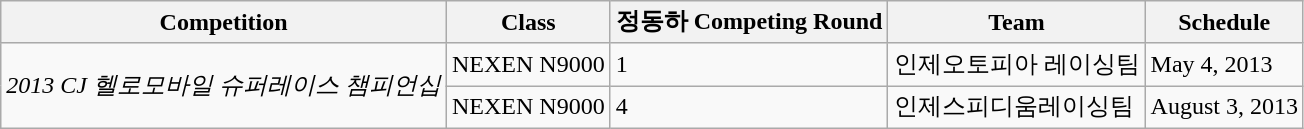<table class="wikitable sortable">
<tr>
<th><strong>Competition</strong></th>
<th><strong>Class</strong></th>
<th><strong>정동하 Competing Round</strong></th>
<th><strong>Team</strong></th>
<th><strong>Schedule</strong></th>
</tr>
<tr>
<td rowspan="2"><em>2013 CJ 헬로모바일 슈퍼레이스 챔피언십</em></td>
<td>NEXEN N9000</td>
<td>1</td>
<td>인제오토피아 레이싱팀</td>
<td>May 4, 2013</td>
</tr>
<tr>
<td>NEXEN N9000</td>
<td>4</td>
<td>인제스피디움레이싱팀</td>
<td>August 3, 2013</td>
</tr>
</table>
